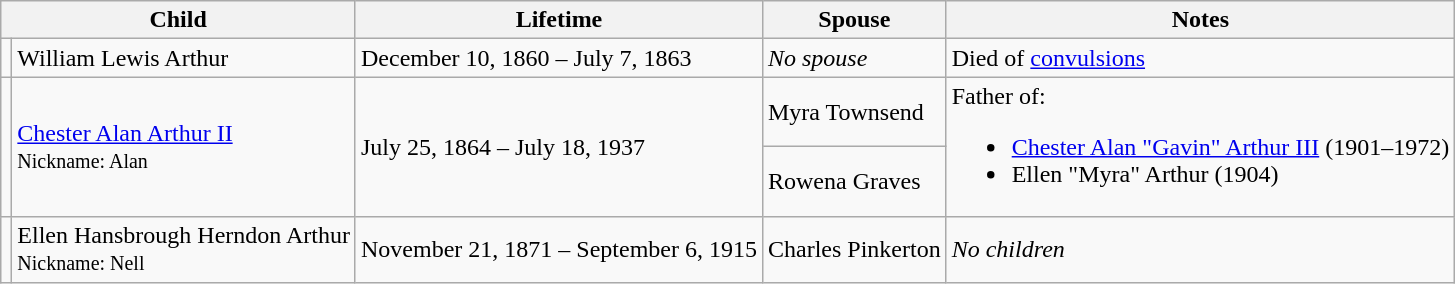<table class="wikitable">
<tr>
<th colspan="2">Child</th>
<th>Lifetime</th>
<th>Spouse</th>
<th>Notes</th>
</tr>
<tr>
<td></td>
<td>William Lewis Arthur</td>
<td>December 10, 1860 – July 7, 1863</td>
<td><em>No spouse</em></td>
<td>Died of <a href='#'>convulsions</a></td>
</tr>
<tr>
<td rowspan="2"></td>
<td rowspan="2"><a href='#'>Chester Alan Arthur II</a><br><small>Nickname: Alan</small></td>
<td rowspan="2">July 25, 1864 – July 18, 1937</td>
<td>Myra Townsend</td>
<td rowspan="2">Father of:<br><ul><li><a href='#'>Chester Alan "Gavin" Arthur III</a> (1901–1972)</li><li>Ellen "Myra" Arthur (1904)</li></ul></td>
</tr>
<tr>
<td>Rowena Graves</td>
</tr>
<tr>
<td></td>
<td>Ellen Hansbrough Herndon Arthur<br><small>Nickname: Nell</small></td>
<td>November 21, 1871 – September 6, 1915</td>
<td>Charles Pinkerton</td>
<td><em>No children</em></td>
</tr>
</table>
